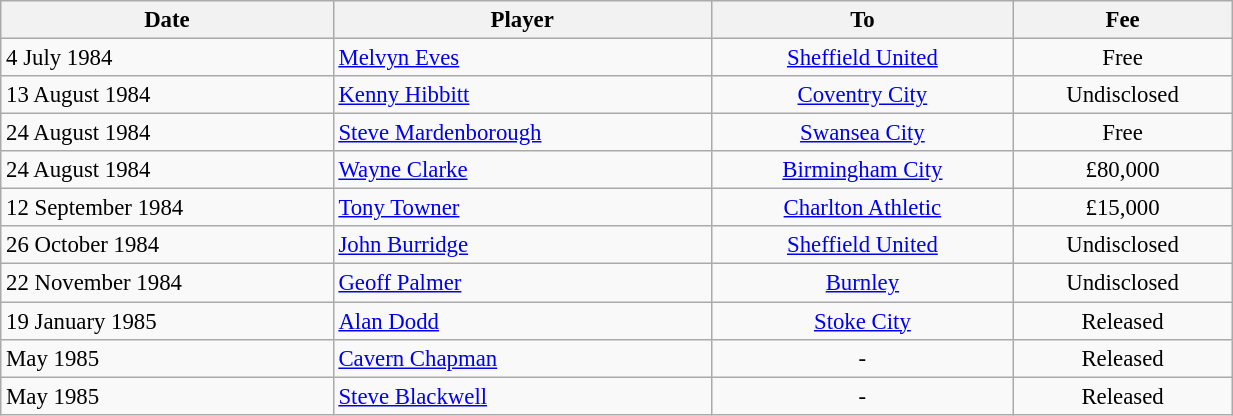<table class="wikitable" style="text-align:center; font-size:95%;width:65%; text-align:left">
<tr>
<th><strong>Date</strong></th>
<th><strong>Player</strong></th>
<th><strong>To</strong></th>
<th><strong>Fee</strong></th>
</tr>
<tr --->
<td>4 July 1984</td>
<td> <a href='#'>Melvyn Eves</a></td>
<td align="center"><a href='#'>Sheffield United</a></td>
<td align="center">Free</td>
</tr>
<tr --->
<td>13 August 1984</td>
<td> <a href='#'>Kenny Hibbitt</a></td>
<td align="center"><a href='#'>Coventry City</a></td>
<td align="center">Undisclosed</td>
</tr>
<tr --->
<td>24 August 1984</td>
<td> <a href='#'>Steve Mardenborough</a></td>
<td align="center"><a href='#'>Swansea City</a></td>
<td align="center">Free</td>
</tr>
<tr --->
<td>24 August 1984</td>
<td> <a href='#'>Wayne Clarke</a></td>
<td align="center"><a href='#'>Birmingham City</a></td>
<td align="center">£80,000</td>
</tr>
<tr --->
<td>12 September 1984</td>
<td> <a href='#'>Tony Towner</a></td>
<td align="center"><a href='#'>Charlton Athletic</a></td>
<td align="center">£15,000</td>
</tr>
<tr --->
<td>26 October 1984</td>
<td> <a href='#'>John Burridge</a></td>
<td align="center"><a href='#'>Sheffield United</a></td>
<td align="center">Undisclosed</td>
</tr>
<tr --->
<td>22 November 1984</td>
<td> <a href='#'>Geoff Palmer</a></td>
<td align="center"><a href='#'>Burnley</a></td>
<td align="center">Undisclosed</td>
</tr>
<tr --->
<td>19 January 1985</td>
<td> <a href='#'>Alan Dodd</a></td>
<td align="center"><a href='#'>Stoke City</a></td>
<td align="center">Released</td>
</tr>
<tr --->
<td>May 1985</td>
<td> <a href='#'>Cavern Chapman</a></td>
<td align="center">-</td>
<td align="center">Released</td>
</tr>
<tr --->
<td>May 1985</td>
<td> <a href='#'>Steve Blackwell</a></td>
<td align="center">-</td>
<td align="center">Released</td>
</tr>
</table>
